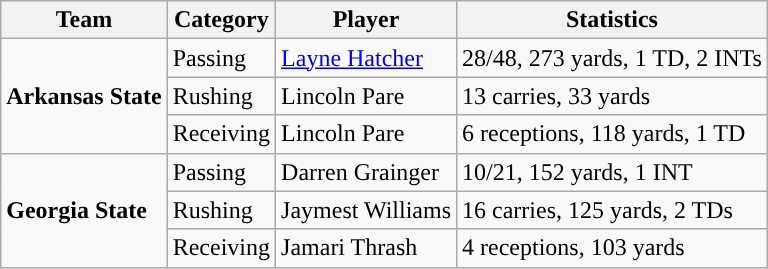<table class="wikitable" style="float: left;">
<tr>
<th>Team</th>
<th>Category</th>
<th>Player</th>
<th>Statistics</th>
</tr>
<tr>
<td rowspan=3><strong>Arkansas State</strong></td>
<td>Passing</td>
<td><a href='#'>Layne Hatcher</a></td>
<td>28/48, 273 yards, 1 TD, 2 INTs</td>
</tr>
<tr>
<td>Rushing</td>
<td>Lincoln Pare</td>
<td>13 carries, 33 yards</td>
</tr>
<tr>
<td>Receiving</td>
<td>Lincoln Pare</td>
<td>6 receptions, 118 yards, 1 TD</td>
</tr>
<tr>
<td rowspan=3><strong>Georgia State</strong></td>
<td>Passing</td>
<td>Darren Grainger</td>
<td>10/21, 152 yards, 1 INT</td>
</tr>
<tr>
<td>Rushing</td>
<td>Jaymest Williams</td>
<td>16 carries, 125 yards, 2 TDs</td>
</tr>
<tr>
<td>Receiving</td>
<td>Jamari Thrash</td>
<td>4 receptions, 103 yards</td>
</tr>
</table>
